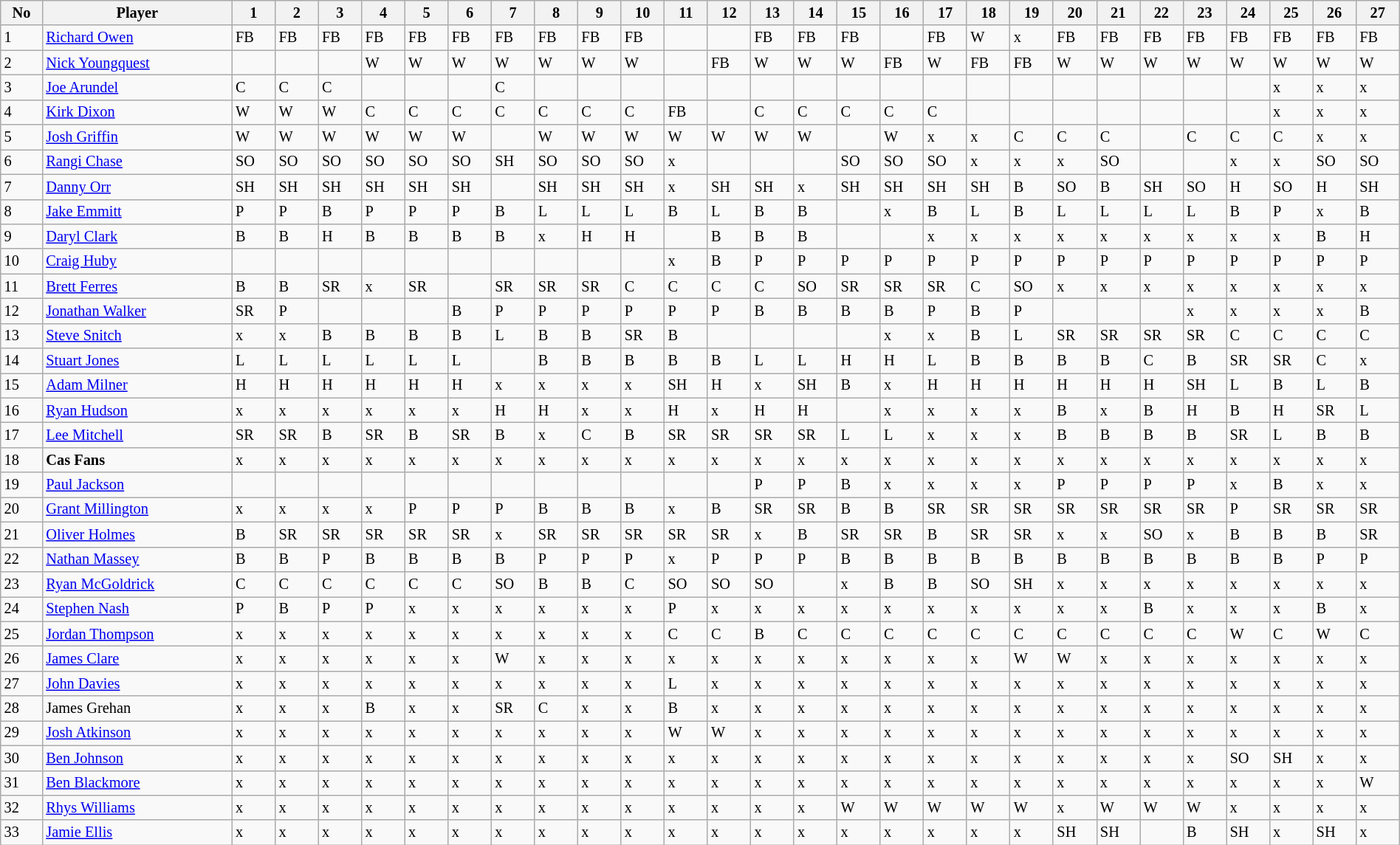<table class="wikitable"  style="font-size:85%; width:100%;">
<tr>
<th>No</th>
<th>Player</th>
<th>1</th>
<th>2</th>
<th>3</th>
<th>4</th>
<th>5</th>
<th>6</th>
<th>7</th>
<th>8</th>
<th>9</th>
<th>10</th>
<th>11</th>
<th>12</th>
<th>13</th>
<th>14</th>
<th>15</th>
<th>16</th>
<th>17</th>
<th>18</th>
<th>19</th>
<th>20</th>
<th>21</th>
<th>22</th>
<th>23</th>
<th>24</th>
<th>25</th>
<th>26</th>
<th>27</th>
</tr>
<tr>
<td>1</td>
<td><a href='#'>Richard Owen</a></td>
<td>FB</td>
<td>FB</td>
<td>FB</td>
<td>FB</td>
<td>FB</td>
<td>FB</td>
<td>FB</td>
<td>FB</td>
<td>FB</td>
<td>FB</td>
<td></td>
<td></td>
<td>FB</td>
<td>FB</td>
<td>FB</td>
<td></td>
<td>FB</td>
<td>W</td>
<td>x</td>
<td>FB</td>
<td>FB</td>
<td>FB</td>
<td>FB</td>
<td>FB</td>
<td>FB</td>
<td>FB</td>
<td>FB</td>
</tr>
<tr>
<td>2</td>
<td><a href='#'>Nick Youngquest</a></td>
<td></td>
<td></td>
<td></td>
<td>W</td>
<td>W</td>
<td>W</td>
<td>W</td>
<td>W</td>
<td>W</td>
<td>W</td>
<td></td>
<td>FB</td>
<td>W</td>
<td>W</td>
<td>W</td>
<td>FB</td>
<td>W</td>
<td>FB</td>
<td>FB</td>
<td>W</td>
<td>W</td>
<td>W</td>
<td>W</td>
<td>W</td>
<td>W</td>
<td>W</td>
<td>W</td>
</tr>
<tr>
<td>3</td>
<td><a href='#'>Joe Arundel</a></td>
<td>C</td>
<td>C</td>
<td>C</td>
<td></td>
<td></td>
<td></td>
<td>C</td>
<td></td>
<td></td>
<td></td>
<td></td>
<td></td>
<td></td>
<td></td>
<td></td>
<td></td>
<td></td>
<td></td>
<td></td>
<td></td>
<td></td>
<td></td>
<td></td>
<td></td>
<td>x</td>
<td>x</td>
<td>x</td>
</tr>
<tr>
<td>4</td>
<td><a href='#'>Kirk Dixon</a></td>
<td>W</td>
<td>W</td>
<td>W</td>
<td>C</td>
<td>C</td>
<td>C</td>
<td>C</td>
<td>C</td>
<td>C</td>
<td>C</td>
<td>FB</td>
<td></td>
<td>C</td>
<td>C</td>
<td>C</td>
<td>C</td>
<td>C</td>
<td></td>
<td></td>
<td></td>
<td></td>
<td></td>
<td></td>
<td></td>
<td>x</td>
<td>x</td>
<td>x</td>
</tr>
<tr>
<td>5</td>
<td><a href='#'>Josh Griffin</a></td>
<td>W</td>
<td>W</td>
<td>W</td>
<td>W</td>
<td>W</td>
<td>W</td>
<td></td>
<td>W</td>
<td>W</td>
<td>W</td>
<td>W</td>
<td>W</td>
<td>W</td>
<td>W</td>
<td></td>
<td>W</td>
<td>x</td>
<td>x</td>
<td>C</td>
<td>C</td>
<td>C</td>
<td></td>
<td>C</td>
<td>C</td>
<td>C</td>
<td>x</td>
<td>x</td>
</tr>
<tr>
<td>6</td>
<td><a href='#'>Rangi Chase</a></td>
<td>SO</td>
<td>SO</td>
<td>SO</td>
<td>SO</td>
<td>SO</td>
<td>SO</td>
<td>SH</td>
<td>SO</td>
<td>SO</td>
<td>SO</td>
<td>x</td>
<td></td>
<td></td>
<td></td>
<td>SO</td>
<td>SO</td>
<td>SO</td>
<td>x</td>
<td>x</td>
<td>x</td>
<td>SO</td>
<td></td>
<td></td>
<td>x</td>
<td>x</td>
<td>SO</td>
<td>SO</td>
</tr>
<tr>
<td>7</td>
<td><a href='#'>Danny Orr</a></td>
<td>SH</td>
<td>SH</td>
<td>SH</td>
<td>SH</td>
<td>SH</td>
<td>SH</td>
<td></td>
<td>SH</td>
<td>SH</td>
<td>SH</td>
<td>x</td>
<td>SH</td>
<td>SH</td>
<td>x</td>
<td>SH</td>
<td>SH</td>
<td>SH</td>
<td>SH</td>
<td>B</td>
<td>SO</td>
<td>B</td>
<td>SH</td>
<td>SO</td>
<td>H</td>
<td>SO</td>
<td>H</td>
<td>SH</td>
</tr>
<tr>
<td>8</td>
<td><a href='#'>Jake Emmitt</a></td>
<td>P</td>
<td>P</td>
<td>B</td>
<td>P</td>
<td>P</td>
<td>P</td>
<td>B</td>
<td>L</td>
<td>L</td>
<td>L</td>
<td>B</td>
<td>L</td>
<td>B</td>
<td>B</td>
<td></td>
<td>x</td>
<td>B</td>
<td>L</td>
<td>B</td>
<td>L</td>
<td>L</td>
<td>L</td>
<td>L</td>
<td>B</td>
<td>P</td>
<td>x</td>
<td>B</td>
</tr>
<tr>
<td>9</td>
<td><a href='#'>Daryl Clark</a></td>
<td>B</td>
<td>B</td>
<td>H</td>
<td>B</td>
<td>B</td>
<td>B</td>
<td>B</td>
<td>x</td>
<td>H</td>
<td>H</td>
<td></td>
<td>B</td>
<td>B</td>
<td>B</td>
<td></td>
<td></td>
<td>x</td>
<td>x</td>
<td>x</td>
<td>x</td>
<td>x</td>
<td>x</td>
<td>x</td>
<td>x</td>
<td>x</td>
<td>B</td>
<td>H</td>
</tr>
<tr>
<td>10</td>
<td><a href='#'>Craig Huby</a></td>
<td></td>
<td></td>
<td></td>
<td></td>
<td></td>
<td></td>
<td></td>
<td></td>
<td></td>
<td></td>
<td>x</td>
<td>B</td>
<td>P</td>
<td>P</td>
<td>P</td>
<td>P</td>
<td>P</td>
<td>P</td>
<td>P</td>
<td>P</td>
<td>P</td>
<td>P</td>
<td>P</td>
<td>P</td>
<td>P</td>
<td>P</td>
<td>P</td>
</tr>
<tr>
<td>11</td>
<td><a href='#'>Brett Ferres</a></td>
<td>B</td>
<td>B</td>
<td>SR</td>
<td>x</td>
<td>SR</td>
<td></td>
<td>SR</td>
<td>SR</td>
<td>SR</td>
<td>C</td>
<td>C</td>
<td>C</td>
<td>C</td>
<td>SO</td>
<td>SR</td>
<td>SR</td>
<td>SR</td>
<td>C</td>
<td>SO</td>
<td>x</td>
<td>x</td>
<td>x</td>
<td>x</td>
<td>x</td>
<td>x</td>
<td>x</td>
<td>x</td>
</tr>
<tr>
<td>12</td>
<td><a href='#'>Jonathan Walker</a></td>
<td>SR</td>
<td>P</td>
<td></td>
<td></td>
<td></td>
<td>B</td>
<td>P</td>
<td>P</td>
<td>P</td>
<td>P</td>
<td>P</td>
<td>P</td>
<td>B</td>
<td>B</td>
<td>B</td>
<td>B</td>
<td>P</td>
<td>B</td>
<td>P</td>
<td></td>
<td></td>
<td></td>
<td>x</td>
<td>x</td>
<td>x</td>
<td>x</td>
<td>B</td>
</tr>
<tr>
<td>13</td>
<td><a href='#'>Steve Snitch</a></td>
<td>x</td>
<td>x</td>
<td>B</td>
<td>B</td>
<td>B</td>
<td>B</td>
<td>L</td>
<td>B</td>
<td>B</td>
<td>SR</td>
<td>B</td>
<td></td>
<td></td>
<td></td>
<td></td>
<td>x</td>
<td>x</td>
<td>B</td>
<td>L</td>
<td>SR</td>
<td>SR</td>
<td>SR</td>
<td>SR</td>
<td>C</td>
<td>C</td>
<td>C</td>
<td>C</td>
</tr>
<tr>
<td>14</td>
<td><a href='#'>Stuart Jones</a></td>
<td>L</td>
<td>L</td>
<td>L</td>
<td>L</td>
<td>L</td>
<td>L</td>
<td></td>
<td>B</td>
<td>B</td>
<td>B</td>
<td>B</td>
<td>B</td>
<td>L</td>
<td>L</td>
<td>H</td>
<td>H</td>
<td>L</td>
<td>B</td>
<td>B</td>
<td>B</td>
<td>B</td>
<td>C</td>
<td>B</td>
<td>SR</td>
<td>SR</td>
<td>C</td>
<td>x</td>
</tr>
<tr>
<td>15</td>
<td><a href='#'>Adam Milner</a></td>
<td>H</td>
<td>H</td>
<td>H</td>
<td>H</td>
<td>H</td>
<td>H</td>
<td>x</td>
<td>x</td>
<td>x</td>
<td>x</td>
<td>SH</td>
<td>H</td>
<td>x</td>
<td>SH</td>
<td>B</td>
<td>x</td>
<td>H</td>
<td>H</td>
<td>H</td>
<td>H</td>
<td>H</td>
<td>H</td>
<td>SH</td>
<td>L</td>
<td>B</td>
<td>L</td>
<td>B</td>
</tr>
<tr>
<td>16</td>
<td><a href='#'>Ryan Hudson</a></td>
<td>x</td>
<td>x</td>
<td>x</td>
<td>x</td>
<td>x</td>
<td>x</td>
<td>H</td>
<td>H</td>
<td>x</td>
<td>x</td>
<td>H</td>
<td>x</td>
<td>H</td>
<td>H</td>
<td></td>
<td>x</td>
<td>x</td>
<td>x</td>
<td>x</td>
<td>B</td>
<td>x</td>
<td>B</td>
<td>H</td>
<td>B</td>
<td>H</td>
<td>SR</td>
<td>L</td>
</tr>
<tr>
<td>17</td>
<td><a href='#'>Lee Mitchell</a></td>
<td>SR</td>
<td>SR</td>
<td>B</td>
<td>SR</td>
<td>B</td>
<td>SR</td>
<td>B</td>
<td>x</td>
<td>C</td>
<td>B</td>
<td>SR</td>
<td>SR</td>
<td>SR</td>
<td>SR</td>
<td>L</td>
<td>L</td>
<td>x</td>
<td>x</td>
<td>x</td>
<td>B</td>
<td>B</td>
<td>B</td>
<td>B</td>
<td>SR</td>
<td>L</td>
<td>B</td>
<td>B</td>
</tr>
<tr>
<td>18</td>
<td><strong>Cas Fans</strong></td>
<td>x</td>
<td>x</td>
<td>x</td>
<td>x</td>
<td>x</td>
<td>x</td>
<td>x</td>
<td>x</td>
<td>x</td>
<td>x</td>
<td>x</td>
<td>x</td>
<td>x</td>
<td>x</td>
<td>x</td>
<td>x</td>
<td>x</td>
<td>x</td>
<td>x</td>
<td>x</td>
<td>x</td>
<td>x</td>
<td>x</td>
<td>x</td>
<td>x</td>
<td>x</td>
<td>x</td>
</tr>
<tr>
<td>19</td>
<td><a href='#'>Paul Jackson</a></td>
<td></td>
<td></td>
<td></td>
<td></td>
<td></td>
<td></td>
<td></td>
<td></td>
<td></td>
<td></td>
<td></td>
<td></td>
<td>P</td>
<td>P</td>
<td>B</td>
<td>x</td>
<td>x</td>
<td>x</td>
<td>x</td>
<td>P</td>
<td>P</td>
<td>P</td>
<td>P</td>
<td>x</td>
<td>B</td>
<td>x</td>
<td>x</td>
</tr>
<tr>
<td>20</td>
<td><a href='#'>Grant Millington</a></td>
<td>x</td>
<td>x</td>
<td>x</td>
<td>x</td>
<td>P</td>
<td>P</td>
<td>P</td>
<td>B</td>
<td>B</td>
<td>B</td>
<td>x</td>
<td>B</td>
<td>SR</td>
<td>SR</td>
<td>B</td>
<td>B</td>
<td>SR</td>
<td>SR</td>
<td>SR</td>
<td>SR</td>
<td>SR</td>
<td>SR</td>
<td>SR</td>
<td>P</td>
<td>SR</td>
<td>SR</td>
<td>SR</td>
</tr>
<tr>
<td>21</td>
<td><a href='#'>Oliver Holmes</a></td>
<td>B</td>
<td>SR</td>
<td>SR</td>
<td>SR</td>
<td>SR</td>
<td>SR</td>
<td>x</td>
<td>SR</td>
<td>SR</td>
<td>SR</td>
<td>SR</td>
<td>SR</td>
<td>x</td>
<td>B</td>
<td>SR</td>
<td>SR</td>
<td>B</td>
<td>SR</td>
<td>SR</td>
<td>x</td>
<td>x</td>
<td>SO</td>
<td>x</td>
<td>B</td>
<td>B</td>
<td>B</td>
<td>SR</td>
</tr>
<tr>
<td>22</td>
<td><a href='#'>Nathan Massey</a></td>
<td>B</td>
<td>B</td>
<td>P</td>
<td>B</td>
<td>B</td>
<td>B</td>
<td>B</td>
<td>P</td>
<td>P</td>
<td>P</td>
<td>x</td>
<td>P</td>
<td>P</td>
<td>P</td>
<td>B</td>
<td>B</td>
<td>B</td>
<td>B</td>
<td>B</td>
<td>B</td>
<td>B</td>
<td>B</td>
<td>B</td>
<td>B</td>
<td>B</td>
<td>P</td>
<td>P</td>
</tr>
<tr>
<td>23</td>
<td><a href='#'>Ryan McGoldrick</a></td>
<td>C</td>
<td>C</td>
<td>C</td>
<td>C</td>
<td>C</td>
<td>C</td>
<td>SO</td>
<td>B</td>
<td>B</td>
<td>C</td>
<td>SO</td>
<td>SO</td>
<td>SO</td>
<td></td>
<td>x</td>
<td>B</td>
<td>B</td>
<td>SO</td>
<td>SH</td>
<td>x</td>
<td>x</td>
<td>x</td>
<td>x</td>
<td>x</td>
<td>x</td>
<td>x</td>
<td>x</td>
</tr>
<tr>
<td>24</td>
<td><a href='#'>Stephen Nash</a></td>
<td>P</td>
<td>B</td>
<td>P</td>
<td>P</td>
<td>x</td>
<td>x</td>
<td>x</td>
<td>x</td>
<td>x</td>
<td>x</td>
<td>P</td>
<td>x</td>
<td>x</td>
<td>x</td>
<td>x</td>
<td>x</td>
<td>x</td>
<td>x</td>
<td>x</td>
<td>x</td>
<td>x</td>
<td>B</td>
<td>x</td>
<td>x</td>
<td>x</td>
<td>B</td>
<td>x</td>
</tr>
<tr>
<td>25</td>
<td><a href='#'>Jordan Thompson</a></td>
<td>x</td>
<td>x</td>
<td>x</td>
<td>x</td>
<td>x</td>
<td>x</td>
<td>x</td>
<td>x</td>
<td>x</td>
<td>x</td>
<td>C</td>
<td>C</td>
<td>B</td>
<td>C</td>
<td>C</td>
<td>C</td>
<td>C</td>
<td>C</td>
<td>C</td>
<td>C</td>
<td>C</td>
<td>C</td>
<td>C</td>
<td>W</td>
<td>C</td>
<td>W</td>
<td>C</td>
</tr>
<tr>
<td>26</td>
<td><a href='#'>James Clare</a></td>
<td>x</td>
<td>x</td>
<td>x</td>
<td>x</td>
<td>x</td>
<td>x</td>
<td>W</td>
<td>x</td>
<td>x</td>
<td>x</td>
<td>x</td>
<td>x</td>
<td>x</td>
<td>x</td>
<td>x</td>
<td>x</td>
<td>x</td>
<td>x</td>
<td>W</td>
<td>W</td>
<td>x</td>
<td>x</td>
<td>x</td>
<td>x</td>
<td>x</td>
<td>x</td>
<td>x</td>
</tr>
<tr>
<td>27</td>
<td><a href='#'>John Davies</a></td>
<td>x</td>
<td>x</td>
<td>x</td>
<td>x</td>
<td>x</td>
<td>x</td>
<td>x</td>
<td>x</td>
<td>x</td>
<td>x</td>
<td>L</td>
<td>x</td>
<td>x</td>
<td>x</td>
<td>x</td>
<td>x</td>
<td>x</td>
<td>x</td>
<td>x</td>
<td>x</td>
<td>x</td>
<td>x</td>
<td>x</td>
<td>x</td>
<td>x</td>
<td>x</td>
<td>x</td>
</tr>
<tr>
<td>28</td>
<td>James Grehan</td>
<td>x</td>
<td>x</td>
<td>x</td>
<td>B</td>
<td>x</td>
<td>x</td>
<td>SR</td>
<td>C</td>
<td>x</td>
<td>x</td>
<td>B</td>
<td>x</td>
<td>x</td>
<td>x</td>
<td>x</td>
<td>x</td>
<td>x</td>
<td>x</td>
<td>x</td>
<td>x</td>
<td>x</td>
<td>x</td>
<td>x</td>
<td>x</td>
<td>x</td>
<td>x</td>
<td>x</td>
</tr>
<tr>
<td>29</td>
<td><a href='#'>Josh Atkinson</a></td>
<td>x</td>
<td>x</td>
<td>x</td>
<td>x</td>
<td>x</td>
<td>x</td>
<td>x</td>
<td>x</td>
<td>x</td>
<td>x</td>
<td>W</td>
<td>W</td>
<td>x</td>
<td>x</td>
<td>x</td>
<td>x</td>
<td>x</td>
<td>x</td>
<td>x</td>
<td>x</td>
<td>x</td>
<td>x</td>
<td>x</td>
<td>x</td>
<td>x</td>
<td>x</td>
<td>x</td>
</tr>
<tr>
<td>30</td>
<td><a href='#'>Ben Johnson</a></td>
<td>x</td>
<td>x</td>
<td>x</td>
<td>x</td>
<td>x</td>
<td>x</td>
<td>x</td>
<td>x</td>
<td>x</td>
<td>x</td>
<td>x</td>
<td>x</td>
<td>x</td>
<td>x</td>
<td>x</td>
<td>x</td>
<td>x</td>
<td>x</td>
<td>x</td>
<td>x</td>
<td>x</td>
<td>x</td>
<td>x</td>
<td>SO</td>
<td>SH</td>
<td>x</td>
<td>x</td>
</tr>
<tr>
<td>31</td>
<td><a href='#'>Ben Blackmore</a></td>
<td>x</td>
<td>x</td>
<td>x</td>
<td>x</td>
<td>x</td>
<td>x</td>
<td>x</td>
<td>x</td>
<td>x</td>
<td>x</td>
<td>x</td>
<td>x</td>
<td>x</td>
<td>x</td>
<td>x</td>
<td>x</td>
<td>x</td>
<td>x</td>
<td>x</td>
<td>x</td>
<td>x</td>
<td>x</td>
<td>x</td>
<td>x</td>
<td>x</td>
<td>x</td>
<td>W</td>
</tr>
<tr>
<td>32</td>
<td><a href='#'>Rhys Williams</a></td>
<td>x</td>
<td>x</td>
<td>x</td>
<td>x</td>
<td>x</td>
<td>x</td>
<td>x</td>
<td>x</td>
<td>x</td>
<td>x</td>
<td>x</td>
<td>x</td>
<td>x</td>
<td>x</td>
<td>W</td>
<td>W</td>
<td>W</td>
<td>W</td>
<td>W</td>
<td>x</td>
<td>W</td>
<td>W</td>
<td>W</td>
<td>x</td>
<td>x</td>
<td>x</td>
<td>x</td>
</tr>
<tr>
<td>33</td>
<td><a href='#'>Jamie Ellis</a></td>
<td>x</td>
<td>x</td>
<td>x</td>
<td>x</td>
<td>x</td>
<td>x</td>
<td>x</td>
<td>x</td>
<td>x</td>
<td>x</td>
<td>x</td>
<td>x</td>
<td>x</td>
<td>x</td>
<td>x</td>
<td>x</td>
<td>x</td>
<td>x</td>
<td>x</td>
<td>SH</td>
<td>SH</td>
<td></td>
<td>B</td>
<td>SH</td>
<td>x</td>
<td>SH</td>
<td>x</td>
</tr>
</table>
